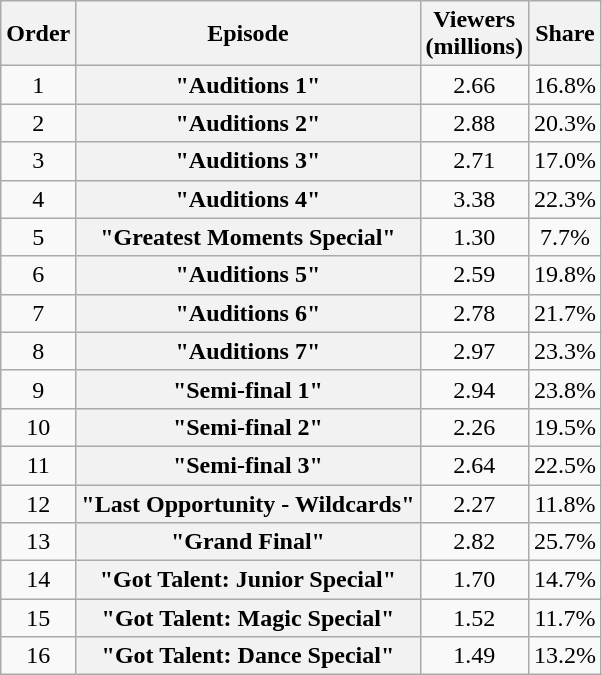<table class="wikitable plainrowheaders sortable" style="text-align:center;">
<tr>
<th scope="col">Order</th>
<th scope="col">Episode</th>
<th scope="col">Viewers<br>(millions)</th>
<th scope="col">Share</th>
</tr>
<tr>
<td>1</td>
<th scope="row" align=left>"Auditions 1"</th>
<td>2.66</td>
<td>16.8%</td>
</tr>
<tr>
<td>2</td>
<th scope="row" align=left>"Auditions 2"</th>
<td>2.88</td>
<td>20.3%</td>
</tr>
<tr>
<td>3</td>
<th scope="row" align=left>"Auditions 3"</th>
<td>2.71</td>
<td>17.0%</td>
</tr>
<tr>
<td>4</td>
<th scope="row" align=left>"Auditions 4"</th>
<td>3.38</td>
<td>22.3%</td>
</tr>
<tr>
<td>5</td>
<th scope="row" align=left>"Greatest Moments Special"</th>
<td>1.30</td>
<td>7.7%</td>
</tr>
<tr>
<td>6</td>
<th scope="row" align=left>"Auditions 5"</th>
<td>2.59</td>
<td>19.8%</td>
</tr>
<tr>
<td>7</td>
<th scope="row" align=left>"Auditions 6"</th>
<td>2.78</td>
<td>21.7%</td>
</tr>
<tr>
<td>8</td>
<th scope="row" align=left>"Auditions 7"</th>
<td>2.97</td>
<td>23.3%</td>
</tr>
<tr>
<td>9</td>
<th scope="row" align=left>"Semi-final 1"</th>
<td>2.94</td>
<td>23.8%</td>
</tr>
<tr>
<td>10</td>
<th scope="row" align=left>"Semi-final 2"</th>
<td>2.26</td>
<td>19.5%</td>
</tr>
<tr>
<td>11</td>
<th scope="row" align=left>"Semi-final 3"</th>
<td>2.64</td>
<td>22.5%</td>
</tr>
<tr>
<td>12</td>
<th scope="row" align=left>"Last Opportunity - Wildcards"</th>
<td>2.27</td>
<td>11.8%</td>
</tr>
<tr>
<td>13</td>
<th scope="row" align=left>"Grand Final"</th>
<td>2.82</td>
<td>25.7%</td>
</tr>
<tr>
<td>14</td>
<th scope="row" align=left>"Got Talent: Junior Special"</th>
<td>1.70</td>
<td>14.7%</td>
</tr>
<tr>
<td>15</td>
<th scope="row" align=left>"Got Talent: Magic Special"</th>
<td>1.52</td>
<td>11.7%</td>
</tr>
<tr>
<td>16</td>
<th scope="row" align=left>"Got Talent: Dance Special"</th>
<td>1.49</td>
<td>13.2%</td>
</tr>
</table>
